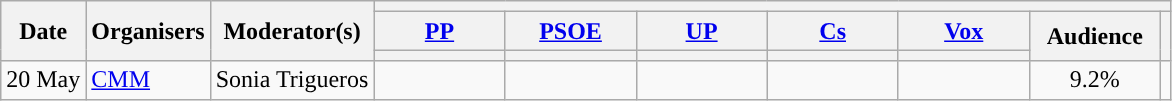<table class="wikitable" style="text-align:center;">
<tr>
<th rowspan="3">Date</th>
<th rowspan="3">Organisers</th>
<th rowspan="3">Moderator(s)</th>
<th colspan="8">  </th>
</tr>
<tr>
<th scope="col" style="width:5em;"><a href='#'>PP</a></th>
<th scope="col" style="width:5em;"><a href='#'>PSOE</a></th>
<th scope="col" style="width:5em;"><a href='#'>UP</a></th>
<th scope="col" style="width:5em;"><a href='#'>Cs</a></th>
<th scope="col" style="width:5em;"><a href='#'>Vox</a></th>
<th rowspan="2" scope="col" style="width:5em;">Audience</th>
<th rowspan="2"></th>
</tr>
<tr>
<th style="color:inherit;background:"></th>
<th style="color:inherit;background:"></th>
<th style="color:inherit;background:"></th>
<th style="color:inherit;background:"></th>
<th style="color:inherit;background:"></th>
</tr>
<tr>
<td style="white-space:nowrap; text-align:left;">20 May</td>
<td style="white-space:nowrap; text-align:left;"><a href='#'>CMM</a></td>
<td style="white-space:nowrap; text-align:left;">Sonia Trigueros</td>
<td></td>
<td></td>
<td></td>
<td></td>
<td></td>
<td>9.2%<br></td>
<td><br></td>
</tr>
</table>
